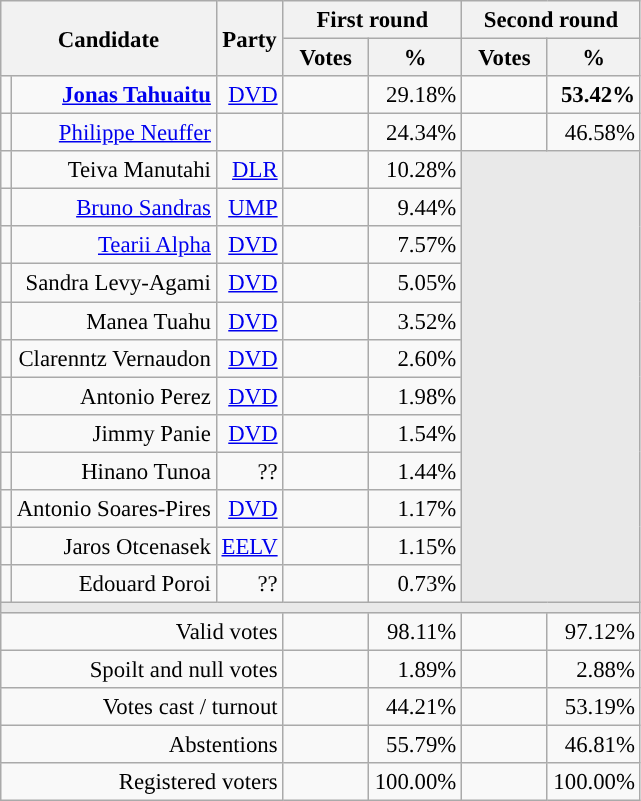<table class="wikitable" style="text-align:right;font-size:95%;">
<tr>
<th rowspan=2 colspan=2>Candidate</th>
<th rowspan=2 colspan=1>Party</th>
<th colspan=2>First round</th>
<th colspan=2>Second round</th>
</tr>
<tr>
<th style="width:50px;">Votes</th>
<th style="width:55px;">%</th>
<th style="width:50px;">Votes</th>
<th style="width:55px;">%</th>
</tr>
<tr>
<td style="color:inherit;background-color:"></td>
<td><strong><a href='#'>Jonas Tahuaitu</a></strong></td>
<td><a href='#'>DVD</a></td>
<td></td>
<td>29.18%</td>
<td><strong></strong></td>
<td><strong>53.42%</strong></td>
</tr>
<tr>
<td style="background-color:;"></td>
<td><a href='#'>Philippe Neuffer</a></td>
<td></td>
<td></td>
<td>24.34%</td>
<td></td>
<td>46.58%</td>
</tr>
<tr>
<td style="color:inherit;background-color:"></td>
<td>Teiva Manutahi</td>
<td><a href='#'>DLR</a></td>
<td></td>
<td>10.28%</td>
<td colspan=7 rowspan=12 style="background-color:#E9E9E9;"></td>
</tr>
<tr>
<td style="color:inherit;background-color:"></td>
<td><a href='#'>Bruno Sandras</a></td>
<td><a href='#'>UMP</a></td>
<td></td>
<td>9.44%</td>
</tr>
<tr>
<td style="color:inherit;background-color:"></td>
<td><a href='#'>Tearii Alpha</a></td>
<td><a href='#'>DVD</a></td>
<td></td>
<td>7.57%</td>
</tr>
<tr>
<td style="color:inherit;background-color:"></td>
<td>Sandra Levy-Agami</td>
<td><a href='#'>DVD</a></td>
<td></td>
<td>5.05%</td>
</tr>
<tr>
<td style="color:inherit;background-color:"></td>
<td>Manea Tuahu</td>
<td><a href='#'>DVD</a></td>
<td></td>
<td>3.52%</td>
</tr>
<tr>
<td style="color:inherit;background-color:"></td>
<td>Clarenntz Vernaudon</td>
<td><a href='#'>DVD</a></td>
<td></td>
<td>2.60%</td>
</tr>
<tr>
<td style="color:inherit;background-color:"></td>
<td>Antonio Perez</td>
<td><a href='#'>DVD</a></td>
<td></td>
<td>1.98%</td>
</tr>
<tr>
<td style="color:inherit;background-color:"></td>
<td>Jimmy Panie</td>
<td><a href='#'>DVD</a></td>
<td></td>
<td>1.54%</td>
</tr>
<tr>
<td style="background-color:;"></td>
<td>Hinano Tunoa</td>
<td>??</td>
<td></td>
<td>1.44%</td>
</tr>
<tr>
<td style="color:inherit;background-color:"></td>
<td>Antonio Soares-Pires</td>
<td><a href='#'>DVD</a></td>
<td></td>
<td>1.17%</td>
</tr>
<tr>
<td style="color:inherit;background-color:"></td>
<td>Jaros Otcenasek</td>
<td><a href='#'>EELV</a></td>
<td></td>
<td>1.15%</td>
</tr>
<tr>
<td style="background-color:;"></td>
<td>Edouard Poroi</td>
<td>??</td>
<td></td>
<td>0.73%</td>
</tr>
<tr>
<td colspan=7 style="background-color:#E9E9E9;"></td>
</tr>
<tr>
<td colspan=3>Valid votes</td>
<td></td>
<td>98.11%</td>
<td></td>
<td>97.12%</td>
</tr>
<tr>
<td colspan=3>Spoilt and null votes</td>
<td></td>
<td>1.89%</td>
<td></td>
<td>2.88%</td>
</tr>
<tr>
<td colspan=3>Votes cast / turnout</td>
<td></td>
<td>44.21%</td>
<td></td>
<td>53.19%</td>
</tr>
<tr>
<td colspan=3>Abstentions</td>
<td></td>
<td>55.79%</td>
<td></td>
<td>46.81%</td>
</tr>
<tr>
<td colspan=3>Registered voters</td>
<td></td>
<td>100.00%</td>
<td></td>
<td>100.00%</td>
</tr>
</table>
